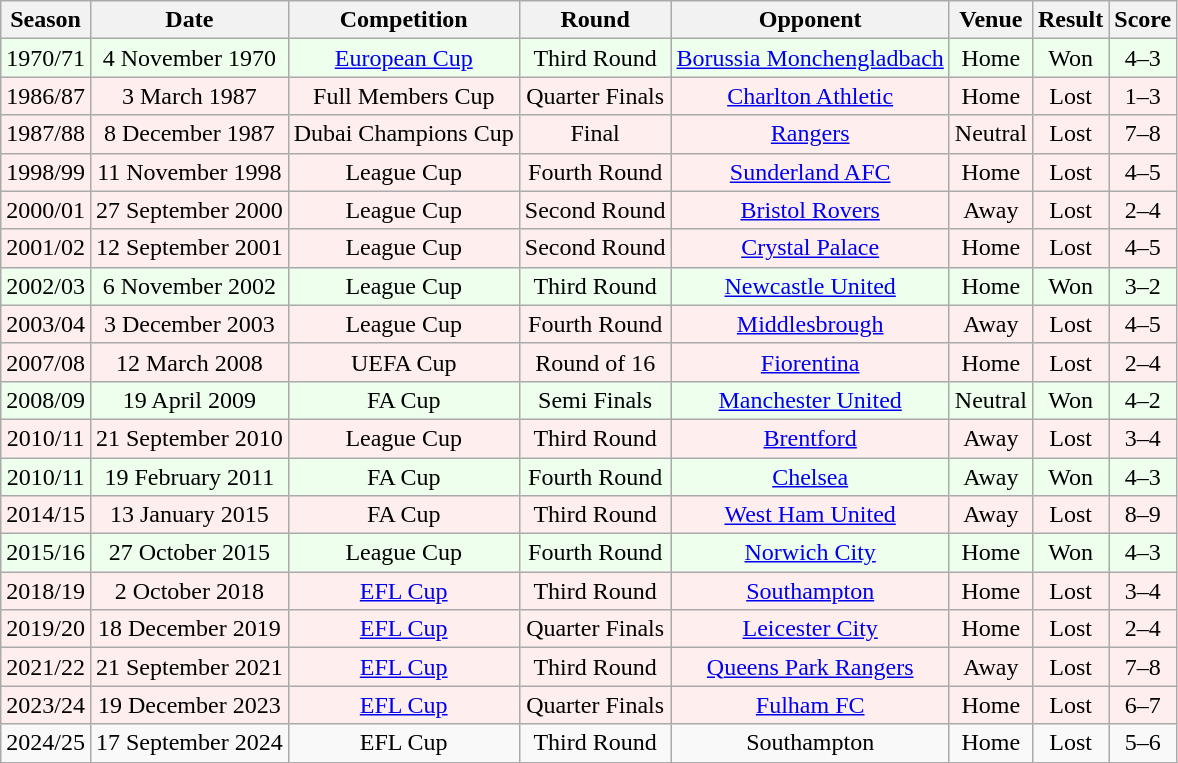<table class="wikitable " style="text-align: center;">
<tr>
<th style="width: 3em;">Season</th>
<th>Date</th>
<th>Competition</th>
<th>Round</th>
<th>Opponent</th>
<th>Venue</th>
<th>Result</th>
<th>Score</th>
</tr>
<tr bgcolor = "#EEFFEE">
<td>1970/71</td>
<td>4 November 1970</td>
<td><a href='#'>European Cup</a></td>
<td>Third Round</td>
<td><a href='#'>Borussia Monchengladbach</a></td>
<td>Home</td>
<td>Won</td>
<td>4–3</td>
</tr>
<tr bgcolor = "#FFEEEE">
<td>1986/87</td>
<td>3 March 1987</td>
<td>Full Members Cup</td>
<td>Quarter Finals</td>
<td><a href='#'>Charlton Athletic</a></td>
<td>Home</td>
<td>Lost</td>
<td>1–3</td>
</tr>
<tr bgcolor = "#FFEEEE">
<td>1987/88</td>
<td>8 December 1987</td>
<td>Dubai Champions Cup</td>
<td>Final</td>
<td><a href='#'>Rangers</a></td>
<td>Neutral</td>
<td>Lost</td>
<td>7–8</td>
</tr>
<tr bgcolor = "#FFEEEE">
<td>1998/99</td>
<td>11 November 1998</td>
<td>League Cup</td>
<td>Fourth Round</td>
<td><a href='#'>Sunderland AFC</a></td>
<td>Home</td>
<td>Lost</td>
<td>4–5</td>
</tr>
<tr bgcolor = "#FFEEEE">
<td>2000/01</td>
<td>27 September 2000</td>
<td>League Cup</td>
<td>Second Round</td>
<td><a href='#'>Bristol Rovers</a></td>
<td>Away</td>
<td>Lost</td>
<td>2–4</td>
</tr>
<tr bgcolor = "#FFEEEE">
<td>2001/02</td>
<td>12 September 2001</td>
<td>League Cup</td>
<td>Second Round</td>
<td><a href='#'>Crystal Palace</a></td>
<td>Home</td>
<td>Lost</td>
<td>4–5</td>
</tr>
<tr bgcolor = "#EEFFEE">
<td>2002/03</td>
<td>6 November 2002</td>
<td>League Cup</td>
<td>Third Round</td>
<td><a href='#'>Newcastle United</a></td>
<td>Home</td>
<td>Won</td>
<td>3–2</td>
</tr>
<tr bgcolor = "#FFEEEE">
<td>2003/04</td>
<td>3 December 2003</td>
<td>League Cup</td>
<td>Fourth Round</td>
<td><a href='#'>Middlesbrough</a></td>
<td>Away</td>
<td>Lost</td>
<td>4–5</td>
</tr>
<tr bgcolor = "#FFEEEE">
<td>2007/08</td>
<td>12 March 2008</td>
<td>UEFA Cup</td>
<td>Round of 16</td>
<td><a href='#'>Fiorentina</a></td>
<td>Home</td>
<td>Lost</td>
<td>2–4</td>
</tr>
<tr bgcolor = "#EEFFEE">
<td>2008/09</td>
<td>19 April 2009</td>
<td>FA Cup</td>
<td>Semi Finals</td>
<td><a href='#'>Manchester United</a></td>
<td>Neutral</td>
<td>Won</td>
<td>4–2</td>
</tr>
<tr bgcolor = "#FFEEEE">
<td>2010/11</td>
<td>21 September 2010</td>
<td>League Cup</td>
<td>Third Round</td>
<td><a href='#'>Brentford</a></td>
<td>Away</td>
<td>Lost</td>
<td>3–4</td>
</tr>
<tr bgcolor = "#EEFFEE">
<td>2010/11</td>
<td>19 February 2011</td>
<td>FA Cup</td>
<td>Fourth Round</td>
<td><a href='#'>Chelsea</a></td>
<td>Away</td>
<td>Won</td>
<td>4–3</td>
</tr>
<tr bgcolor = "#FFEEEE">
<td>2014/15</td>
<td>13 January 2015</td>
<td>FA Cup</td>
<td>Third Round</td>
<td><a href='#'>West Ham United</a></td>
<td>Away</td>
<td>Lost</td>
<td>8–9</td>
</tr>
<tr bgcolor = "#EEFFEE">
<td>2015/16</td>
<td>27 October 2015</td>
<td>League Cup</td>
<td>Fourth Round</td>
<td><a href='#'>Norwich City</a></td>
<td>Home</td>
<td>Won</td>
<td>4–3</td>
</tr>
<tr bgcolor = "#FFEEEE">
<td>2018/19</td>
<td>2 October 2018</td>
<td><a href='#'>EFL Cup</a></td>
<td>Third Round</td>
<td><a href='#'>Southampton</a></td>
<td>Home</td>
<td>Lost</td>
<td>3–4</td>
</tr>
<tr bgcolor = "#FFEEEE">
<td>2019/20</td>
<td>18 December 2019</td>
<td><a href='#'>EFL Cup</a></td>
<td>Quarter Finals</td>
<td><a href='#'>Leicester City</a></td>
<td>Home</td>
<td>Lost</td>
<td>2–4</td>
</tr>
<tr bgcolor = "#FFEEEE">
<td>2021/22</td>
<td>21 September 2021</td>
<td><a href='#'>EFL Cup</a></td>
<td>Third Round</td>
<td><a href='#'>Queens Park Rangers</a></td>
<td>Away</td>
<td>Lost</td>
<td>7–8</td>
</tr>
<tr bgcolor = "#FFEEEE">
<td>2023/24</td>
<td>19 December 2023</td>
<td><a href='#'>EFL Cup</a></td>
<td>Quarter Finals</td>
<td><a href='#'>Fulham FC</a></td>
<td>Home</td>
<td>Lost</td>
<td>6–7</td>
</tr>
<tr>
<td>2024/25</td>
<td>17 September 2024</td>
<td>EFL Cup</td>
<td>Third Round</td>
<td>Southampton</td>
<td>Home</td>
<td>Lost</td>
<td>5–6</td>
</tr>
</table>
